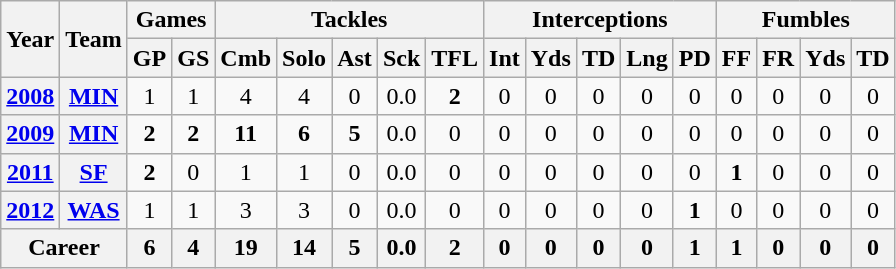<table class="wikitable" style="text-align:center;">
<tr>
<th rowspan="2">Year</th>
<th rowspan="2">Team</th>
<th colspan="2">Games</th>
<th colspan="5">Tackles</th>
<th colspan="5">Interceptions</th>
<th colspan="4">Fumbles</th>
</tr>
<tr>
<th>GP</th>
<th>GS</th>
<th>Cmb</th>
<th>Solo</th>
<th>Ast</th>
<th>Sck</th>
<th>TFL</th>
<th>Int</th>
<th>Yds</th>
<th>TD</th>
<th>Lng</th>
<th>PD</th>
<th>FF</th>
<th>FR</th>
<th>Yds</th>
<th>TD</th>
</tr>
<tr>
<th><a href='#'>2008</a></th>
<th><a href='#'>MIN</a></th>
<td>1</td>
<td>1</td>
<td>4</td>
<td>4</td>
<td>0</td>
<td>0.0</td>
<td><strong>2</strong></td>
<td>0</td>
<td>0</td>
<td>0</td>
<td>0</td>
<td>0</td>
<td>0</td>
<td>0</td>
<td>0</td>
<td>0</td>
</tr>
<tr>
<th><a href='#'>2009</a></th>
<th><a href='#'>MIN</a></th>
<td><strong>2</strong></td>
<td><strong>2</strong></td>
<td><strong>11</strong></td>
<td><strong>6</strong></td>
<td><strong>5</strong></td>
<td>0.0</td>
<td>0</td>
<td>0</td>
<td>0</td>
<td>0</td>
<td>0</td>
<td>0</td>
<td>0</td>
<td>0</td>
<td>0</td>
<td>0</td>
</tr>
<tr>
<th><a href='#'>2011</a></th>
<th><a href='#'>SF</a></th>
<td><strong>2</strong></td>
<td>0</td>
<td>1</td>
<td>1</td>
<td>0</td>
<td>0.0</td>
<td>0</td>
<td>0</td>
<td>0</td>
<td>0</td>
<td>0</td>
<td>0</td>
<td><strong>1</strong></td>
<td>0</td>
<td>0</td>
<td>0</td>
</tr>
<tr>
<th><a href='#'>2012</a></th>
<th><a href='#'>WAS</a></th>
<td>1</td>
<td>1</td>
<td>3</td>
<td>3</td>
<td>0</td>
<td>0.0</td>
<td>0</td>
<td>0</td>
<td>0</td>
<td>0</td>
<td>0</td>
<td><strong>1</strong></td>
<td>0</td>
<td>0</td>
<td>0</td>
<td>0</td>
</tr>
<tr>
<th colspan="2">Career</th>
<th>6</th>
<th>4</th>
<th>19</th>
<th>14</th>
<th>5</th>
<th>0.0</th>
<th>2</th>
<th>0</th>
<th>0</th>
<th>0</th>
<th>0</th>
<th>1</th>
<th>1</th>
<th>0</th>
<th>0</th>
<th>0</th>
</tr>
</table>
